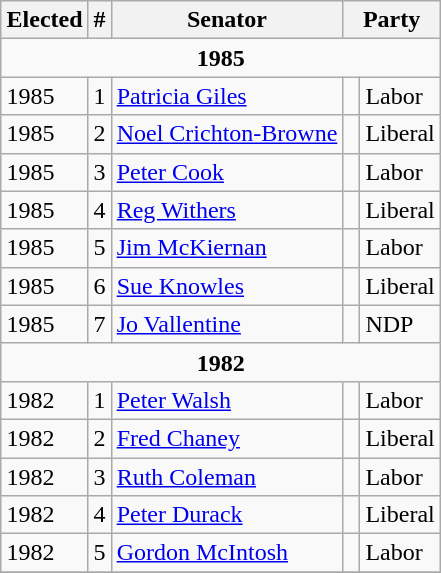<table class="wikitable" style="float: right;">
<tr>
<th>Elected</th>
<th>#</th>
<th>Senator</th>
<th colspan="2">Party</th>
</tr>
<tr>
<td style="text-align:center;" colspan="5"><strong>1985</strong></td>
</tr>
<tr>
<td>1985</td>
<td>1</td>
<td><a href='#'>Patricia Giles</a></td>
<td> </td>
<td>Labor</td>
</tr>
<tr>
<td>1985</td>
<td>2</td>
<td><a href='#'>Noel Crichton-Browne</a></td>
<td> </td>
<td>Liberal</td>
</tr>
<tr>
<td>1985</td>
<td>3</td>
<td><a href='#'>Peter Cook</a></td>
<td> </td>
<td>Labor</td>
</tr>
<tr>
<td>1985</td>
<td>4</td>
<td><a href='#'>Reg Withers</a></td>
<td> </td>
<td>Liberal</td>
</tr>
<tr>
<td>1985</td>
<td>5</td>
<td><a href='#'>Jim McKiernan</a></td>
<td> </td>
<td>Labor</td>
</tr>
<tr>
<td>1985</td>
<td>6</td>
<td><a href='#'>Sue Knowles</a></td>
<td> </td>
<td>Liberal</td>
</tr>
<tr>
<td>1985</td>
<td>7</td>
<td><a href='#'>Jo Vallentine</a></td>
<td> </td>
<td>NDP</td>
</tr>
<tr>
<td style="text-align:center;" colspan="5"><strong>1982</strong></td>
</tr>
<tr>
<td>1982</td>
<td>1</td>
<td><a href='#'>Peter Walsh</a></td>
<td> </td>
<td>Labor</td>
</tr>
<tr>
<td>1982</td>
<td>2</td>
<td><a href='#'>Fred Chaney</a></td>
<td> </td>
<td>Liberal</td>
</tr>
<tr>
<td>1982</td>
<td>3</td>
<td><a href='#'>Ruth Coleman</a></td>
<td> </td>
<td>Labor</td>
</tr>
<tr>
<td>1982</td>
<td>4</td>
<td><a href='#'>Peter Durack</a></td>
<td> </td>
<td>Liberal</td>
</tr>
<tr>
<td>1982</td>
<td>5</td>
<td><a href='#'>Gordon McIntosh</a></td>
<td> </td>
<td>Labor</td>
</tr>
<tr>
</tr>
</table>
